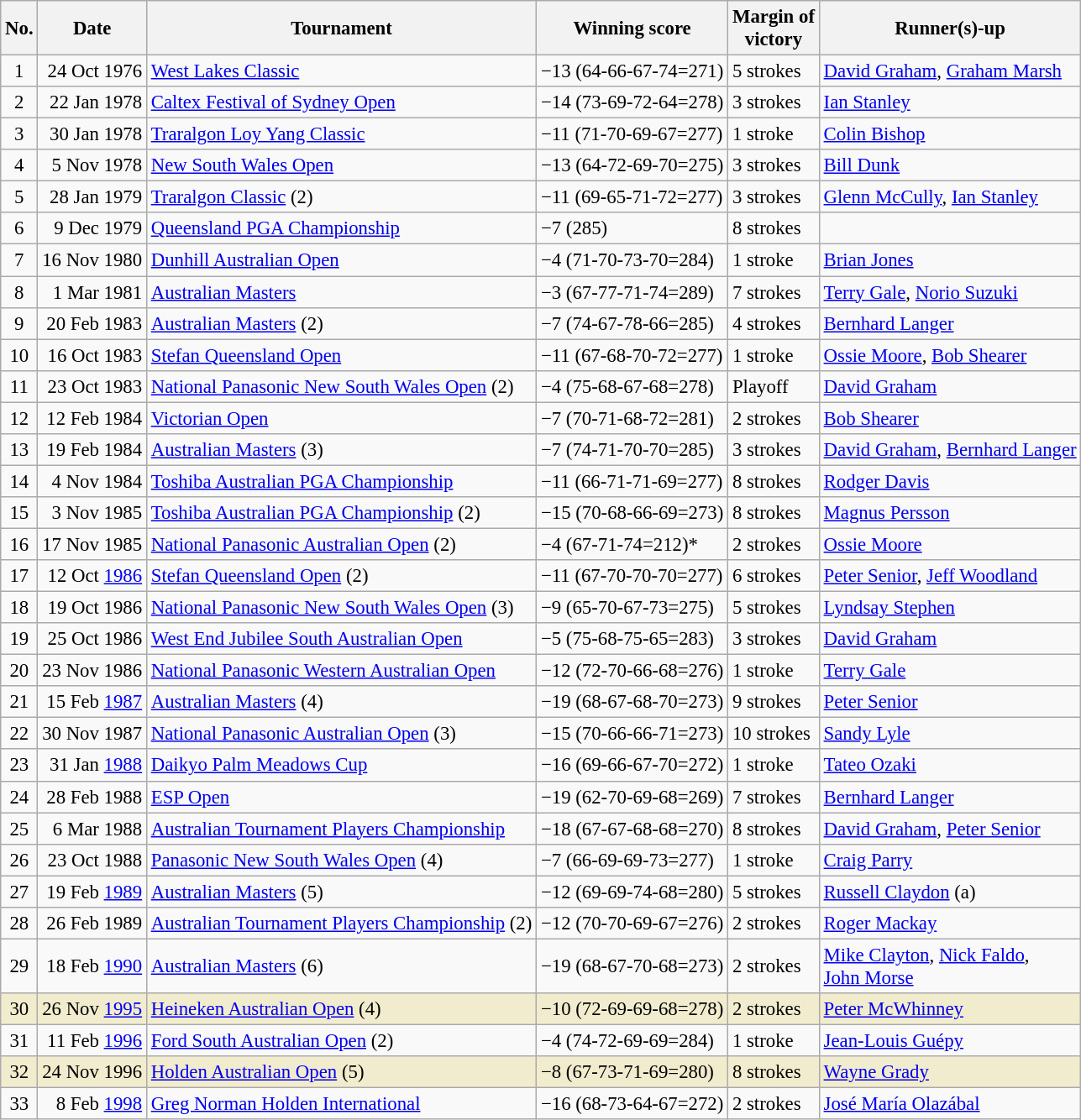<table class="wikitable" style="font-size:95%;">
<tr>
<th>No.</th>
<th>Date</th>
<th>Tournament</th>
<th>Winning score</th>
<th>Margin of<br>victory</th>
<th>Runner(s)-up</th>
</tr>
<tr>
<td align=center>1</td>
<td align=right>24 Oct 1976</td>
<td><a href='#'>West Lakes Classic</a></td>
<td>−13 (64-66-67-74=271)</td>
<td>5 strokes</td>
<td> <a href='#'>David Graham</a>,  <a href='#'>Graham Marsh</a></td>
</tr>
<tr>
<td align=center>2</td>
<td align=right>22 Jan 1978</td>
<td><a href='#'>Caltex Festival of Sydney Open</a></td>
<td>−14 (73-69-72-64=278)</td>
<td>3 strokes</td>
<td> <a href='#'>Ian Stanley</a></td>
</tr>
<tr>
<td align=center>3</td>
<td align=right>30 Jan 1978</td>
<td><a href='#'>Traralgon Loy Yang Classic</a></td>
<td>−11 (71-70-69-67=277)</td>
<td>1 stroke</td>
<td> <a href='#'>Colin Bishop</a></td>
</tr>
<tr>
<td align=center>4</td>
<td align=right>5 Nov 1978</td>
<td><a href='#'>New South Wales Open</a></td>
<td>−13 (64-72-69-70=275)</td>
<td>3 strokes</td>
<td> <a href='#'>Bill Dunk</a></td>
</tr>
<tr>
<td align=center>5</td>
<td align=right>28 Jan 1979</td>
<td><a href='#'>Traralgon Classic</a> (2)</td>
<td>−11 (69-65-71-72=277)</td>
<td>3 strokes</td>
<td> <a href='#'>Glenn McCully</a>,  <a href='#'>Ian Stanley</a></td>
</tr>
<tr>
<td align=center>6</td>
<td align=right>9 Dec 1979</td>
<td><a href='#'>Queensland PGA Championship</a></td>
<td>−7 (285)</td>
<td>8 strokes</td>
<td></td>
</tr>
<tr>
<td align=center>7</td>
<td align=right>16 Nov 1980</td>
<td><a href='#'>Dunhill Australian Open</a></td>
<td>−4 (71-70-73-70=284)</td>
<td>1 stroke</td>
<td> <a href='#'>Brian Jones</a></td>
</tr>
<tr>
<td align=center>8</td>
<td align=right>1 Mar 1981</td>
<td><a href='#'>Australian Masters</a></td>
<td>−3 (67-77-71-74=289)</td>
<td>7 strokes</td>
<td> <a href='#'>Terry Gale</a>,  <a href='#'>Norio Suzuki</a></td>
</tr>
<tr>
<td align=center>9</td>
<td align=right>20 Feb 1983</td>
<td><a href='#'>Australian Masters</a> (2)</td>
<td>−7 (74-67-78-66=285)</td>
<td>4 strokes</td>
<td> <a href='#'>Bernhard Langer</a></td>
</tr>
<tr>
<td align=center>10</td>
<td align=right>16 Oct 1983</td>
<td><a href='#'>Stefan Queensland Open</a></td>
<td>−11 (67-68-70-72=277)</td>
<td>1 stroke</td>
<td> <a href='#'>Ossie Moore</a>,  <a href='#'>Bob Shearer</a></td>
</tr>
<tr>
<td align=center>11</td>
<td align=right>23 Oct 1983</td>
<td><a href='#'>National Panasonic New South Wales Open</a> (2)</td>
<td>−4 (75-68-67-68=278)</td>
<td>Playoff</td>
<td> <a href='#'>David Graham</a></td>
</tr>
<tr>
<td align=center>12</td>
<td align=right>12 Feb 1984</td>
<td><a href='#'>Victorian Open</a></td>
<td>−7 (70-71-68-72=281)</td>
<td>2 strokes</td>
<td> <a href='#'>Bob Shearer</a></td>
</tr>
<tr>
<td align=center>13</td>
<td align=right>19 Feb 1984</td>
<td><a href='#'>Australian Masters</a> (3)</td>
<td>−7 (74-71-70-70=285)</td>
<td>3 strokes</td>
<td> <a href='#'>David Graham</a>,  <a href='#'>Bernhard Langer</a></td>
</tr>
<tr>
<td align=center>14</td>
<td align=right>4 Nov 1984</td>
<td><a href='#'>Toshiba Australian PGA Championship</a></td>
<td>−11 (66-71-71-69=277)</td>
<td>8 strokes</td>
<td> <a href='#'>Rodger Davis</a></td>
</tr>
<tr>
<td align=center>15</td>
<td align=right>3 Nov 1985</td>
<td><a href='#'>Toshiba Australian PGA Championship</a> (2)</td>
<td>−15 (70-68-66-69=273)</td>
<td>8 strokes</td>
<td> <a href='#'>Magnus Persson</a></td>
</tr>
<tr>
<td align=center>16</td>
<td align=right>17 Nov 1985</td>
<td><a href='#'>National Panasonic Australian Open</a> (2)</td>
<td>−4 (67-71-74=212)*</td>
<td>2 strokes</td>
<td> <a href='#'>Ossie Moore</a></td>
</tr>
<tr>
<td align=center>17</td>
<td align=right>12 Oct <a href='#'>1986</a></td>
<td><a href='#'>Stefan Queensland Open</a> (2)</td>
<td>−11 (67-70-70-70=277)</td>
<td>6 strokes</td>
<td> <a href='#'>Peter Senior</a>,  <a href='#'>Jeff Woodland</a></td>
</tr>
<tr>
<td align=center>18</td>
<td align=right>19 Oct 1986</td>
<td><a href='#'>National Panasonic New South Wales Open</a> (3)</td>
<td>−9 (65-70-67-73=275)</td>
<td>5 strokes</td>
<td> <a href='#'>Lyndsay Stephen</a></td>
</tr>
<tr>
<td align=center>19</td>
<td align=right>25 Oct 1986</td>
<td><a href='#'>West End Jubilee South Australian Open</a></td>
<td>−5 (75-68-75-65=283)</td>
<td>3 strokes</td>
<td> <a href='#'>David Graham</a></td>
</tr>
<tr>
<td align=center>20</td>
<td align=right>23 Nov 1986</td>
<td><a href='#'>National Panasonic Western Australian Open</a></td>
<td>−12 (72-70-66-68=276)</td>
<td>1 stroke</td>
<td> <a href='#'>Terry Gale</a></td>
</tr>
<tr>
<td align=center>21</td>
<td align=right>15 Feb <a href='#'>1987</a></td>
<td><a href='#'>Australian Masters</a> (4)</td>
<td>−19 (68-67-68-70=273)</td>
<td>9 strokes</td>
<td> <a href='#'>Peter Senior</a></td>
</tr>
<tr>
<td align=center>22</td>
<td align=right>30 Nov 1987</td>
<td><a href='#'>National Panasonic Australian Open</a> (3)</td>
<td>−15 (70-66-66-71=273)</td>
<td>10 strokes</td>
<td> <a href='#'>Sandy Lyle</a></td>
</tr>
<tr>
<td align=center>23</td>
<td align=right>31 Jan <a href='#'>1988</a></td>
<td><a href='#'>Daikyo Palm Meadows Cup</a></td>
<td>−16 (69-66-67-70=272)</td>
<td>1 stroke</td>
<td> <a href='#'>Tateo Ozaki</a></td>
</tr>
<tr>
<td align=center>24</td>
<td align=right>28 Feb 1988</td>
<td><a href='#'>ESP Open</a></td>
<td>−19 (62-70-69-68=269)</td>
<td>7 strokes</td>
<td> <a href='#'>Bernhard Langer</a></td>
</tr>
<tr>
<td align=center>25</td>
<td align=right>6 Mar 1988</td>
<td><a href='#'>Australian Tournament Players Championship</a></td>
<td>−18 (67-67-68-68=270)</td>
<td>8 strokes</td>
<td> <a href='#'>David Graham</a>,  <a href='#'>Peter Senior</a></td>
</tr>
<tr>
<td align=center>26</td>
<td align=right>23 Oct 1988</td>
<td><a href='#'>Panasonic New South Wales Open</a> (4)</td>
<td>−7 (66-69-69-73=277)</td>
<td>1 stroke</td>
<td> <a href='#'>Craig Parry</a></td>
</tr>
<tr>
<td align=center>27</td>
<td align=right>19 Feb <a href='#'>1989</a></td>
<td><a href='#'>Australian Masters</a> (5)</td>
<td>−12 (69-69-74-68=280)</td>
<td>5 strokes</td>
<td> <a href='#'>Russell Claydon</a> (a)</td>
</tr>
<tr>
<td align=center>28</td>
<td align=right>26 Feb 1989</td>
<td><a href='#'>Australian Tournament Players Championship</a> (2)</td>
<td>−12 (70-70-69-67=276)</td>
<td>2 strokes</td>
<td> <a href='#'>Roger Mackay</a></td>
</tr>
<tr>
<td align=center>29</td>
<td align=right>18 Feb <a href='#'>1990</a></td>
<td><a href='#'>Australian Masters</a> (6)</td>
<td>−19 (68-67-70-68=273)</td>
<td>2 strokes</td>
<td> <a href='#'>Mike Clayton</a>,  <a href='#'>Nick Faldo</a>,<br> <a href='#'>John Morse</a></td>
</tr>
<tr style="background:#f2ecce;">
<td align=center>30</td>
<td align=right>26 Nov <a href='#'>1995</a></td>
<td><a href='#'>Heineken Australian Open</a> (4)</td>
<td>−10 (72-69-69-68=278)</td>
<td>2 strokes</td>
<td> <a href='#'>Peter McWhinney</a></td>
</tr>
<tr>
<td align=center>31</td>
<td align=right>11 Feb <a href='#'>1996</a></td>
<td><a href='#'>Ford South Australian Open</a> (2)</td>
<td>−4 (74-72-69-69=284)</td>
<td>1 stroke</td>
<td> <a href='#'>Jean-Louis Guépy</a></td>
</tr>
<tr style="background:#f2ecce;">
<td align=center>32</td>
<td align=right>24 Nov 1996</td>
<td><a href='#'>Holden Australian Open</a> (5)</td>
<td>−8 (67-73-71-69=280)</td>
<td>8 strokes</td>
<td> <a href='#'>Wayne Grady</a></td>
</tr>
<tr>
<td align=center>33</td>
<td align=right>8 Feb <a href='#'>1998</a></td>
<td><a href='#'>Greg Norman Holden International</a></td>
<td>−16 (68-73-64-67=272)</td>
<td>2 strokes</td>
<td> <a href='#'>José María Olazábal</a></td>
</tr>
</table>
